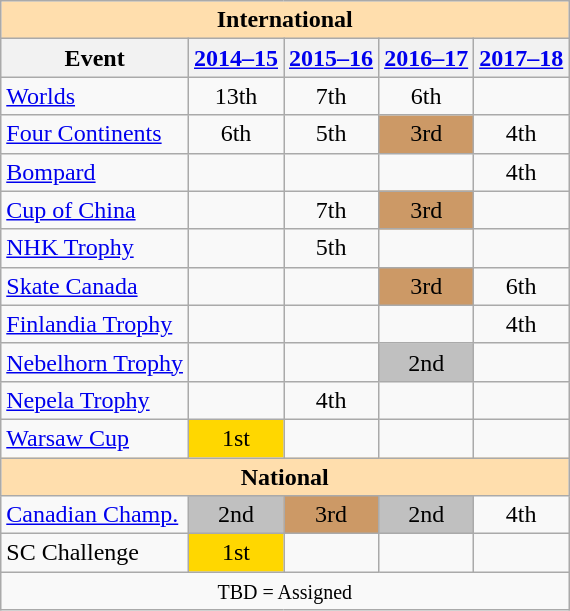<table class="wikitable" style="text-align:center">
<tr>
<th style="background-color: #ffdead; " colspan=5 align=center>International</th>
</tr>
<tr>
<th>Event</th>
<th><a href='#'>2014–15</a></th>
<th><a href='#'>2015–16</a></th>
<th><a href='#'>2016–17</a></th>
<th><a href='#'>2017–18</a></th>
</tr>
<tr>
<td align=left><a href='#'>Worlds</a></td>
<td>13th</td>
<td>7th</td>
<td>6th</td>
<td></td>
</tr>
<tr>
<td align=left><a href='#'>Four Continents</a></td>
<td>6th</td>
<td>5th</td>
<td bgcolor=cc9966>3rd</td>
<td>4th</td>
</tr>
<tr>
<td align=left> <a href='#'>Bompard</a></td>
<td></td>
<td></td>
<td></td>
<td>4th</td>
</tr>
<tr>
<td align=left> <a href='#'>Cup of China</a></td>
<td></td>
<td>7th</td>
<td bgcolor=cc9966>3rd</td>
<td></td>
</tr>
<tr>
<td align=left> <a href='#'>NHK Trophy</a></td>
<td></td>
<td>5th</td>
<td></td>
<td></td>
</tr>
<tr>
<td align=left> <a href='#'>Skate Canada</a></td>
<td></td>
<td></td>
<td bgcolor=cc9966>3rd</td>
<td>6th</td>
</tr>
<tr>
<td align=left> <a href='#'>Finlandia Trophy</a></td>
<td></td>
<td></td>
<td></td>
<td>4th</td>
</tr>
<tr>
<td align=left> <a href='#'>Nebelhorn Trophy</a></td>
<td></td>
<td></td>
<td bgcolor=silver>2nd</td>
<td></td>
</tr>
<tr>
<td align=left> <a href='#'>Nepela Trophy</a></td>
<td></td>
<td>4th</td>
<td></td>
<td></td>
</tr>
<tr>
<td align=left> <a href='#'>Warsaw Cup</a></td>
<td bgcolor=gold>1st</td>
<td></td>
<td></td>
<td></td>
</tr>
<tr>
<th style="background-color: #ffdead; " colspan=5 align=center>National</th>
</tr>
<tr>
<td align=left><a href='#'>Canadian Champ.</a></td>
<td bgcolor=silver>2nd</td>
<td bgcolor=cc9966>3rd</td>
<td bgcolor=silver>2nd</td>
<td>4th</td>
</tr>
<tr>
<td align=left>SC Challenge</td>
<td bgcolor=gold>1st</td>
<td></td>
<td></td>
<td></td>
</tr>
<tr>
<td colspan=5 align=center><small> TBD = Assigned </small></td>
</tr>
</table>
